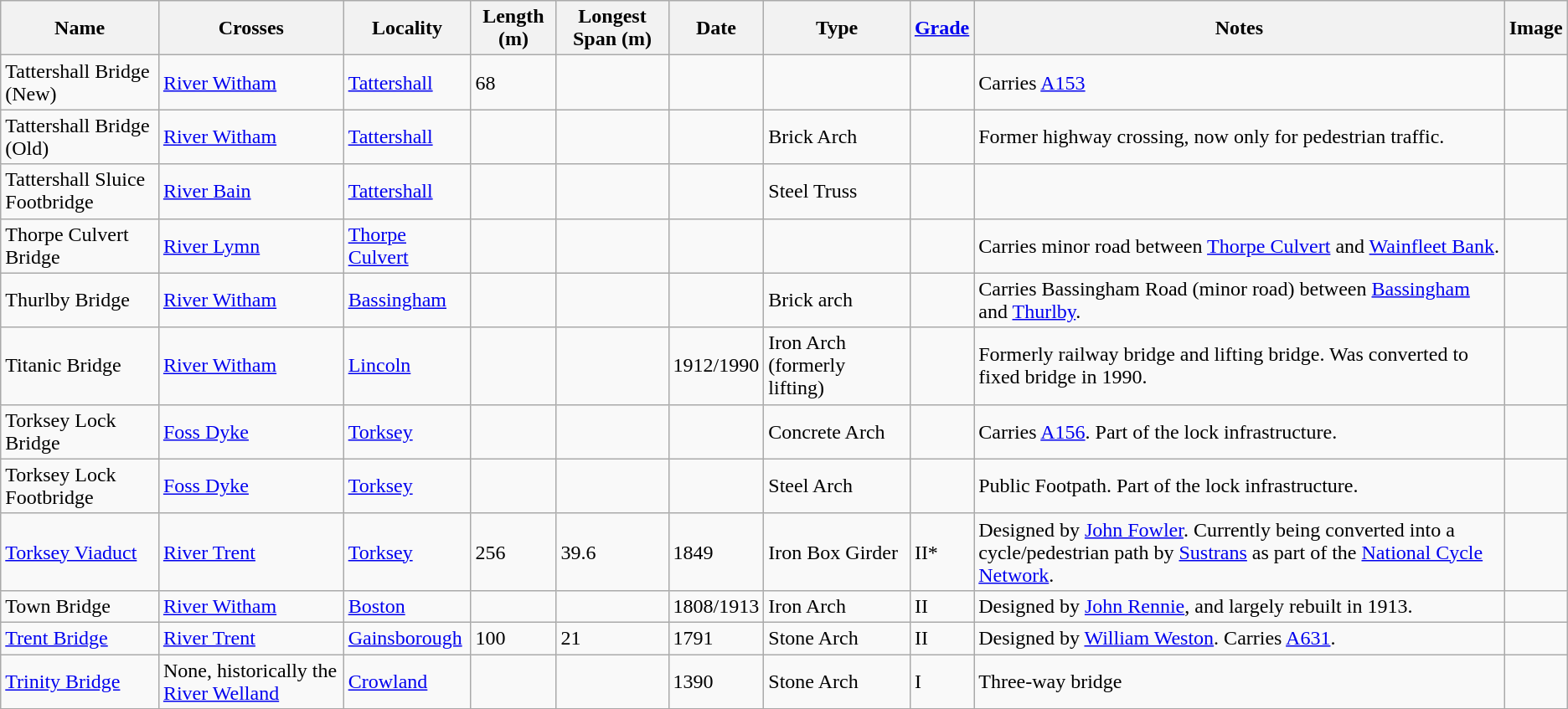<table class="wikitable sortable">
<tr>
<th>Name</th>
<th>Crosses</th>
<th>Locality</th>
<th>Length (m)</th>
<th>Longest Span (m)</th>
<th>Date</th>
<th>Type</th>
<th><a href='#'>Grade</a></th>
<th class="unsortable">Notes</th>
<th class="unsortable">Image</th>
</tr>
<tr>
<td>Tattershall Bridge (New)</td>
<td><a href='#'>River Witham</a></td>
<td><a href='#'>Tattershall</a></td>
<td>68</td>
<td></td>
<td></td>
<td></td>
<td></td>
<td>Carries <a href='#'>A153</a></td>
<td></td>
</tr>
<tr>
<td>Tattershall Bridge (Old)</td>
<td><a href='#'>River Witham</a></td>
<td><a href='#'>Tattershall</a></td>
<td></td>
<td></td>
<td></td>
<td>Brick Arch</td>
<td></td>
<td>Former highway crossing, now only  for pedestrian traffic.</td>
<td></td>
</tr>
<tr>
<td>Tattershall Sluice Footbridge</td>
<td><a href='#'>River Bain</a></td>
<td><a href='#'>Tattershall</a></td>
<td></td>
<td></td>
<td></td>
<td>Steel Truss</td>
<td></td>
<td></td>
<td></td>
</tr>
<tr>
<td>Thorpe Culvert Bridge</td>
<td><a href='#'>River Lymn</a></td>
<td><a href='#'>Thorpe Culvert</a></td>
<td></td>
<td></td>
<td></td>
<td></td>
<td></td>
<td>Carries minor road between <a href='#'>Thorpe Culvert</a> and <a href='#'>Wainfleet Bank</a>.</td>
<td></td>
</tr>
<tr>
<td>Thurlby Bridge</td>
<td><a href='#'>River Witham</a></td>
<td><a href='#'>Bassingham</a></td>
<td></td>
<td></td>
<td></td>
<td>Brick arch</td>
<td></td>
<td>Carries Bassingham Road (minor road) between <a href='#'>Bassingham</a> and <a href='#'>Thurlby</a>.</td>
<td></td>
</tr>
<tr>
<td>Titanic Bridge</td>
<td><a href='#'>River Witham</a></td>
<td><a href='#'>Lincoln</a></td>
<td></td>
<td></td>
<td>1912/1990</td>
<td>Iron Arch (formerly lifting)</td>
<td></td>
<td>Formerly railway bridge and lifting bridge. Was converted to fixed bridge in 1990.</td>
<td></td>
</tr>
<tr>
<td>Torksey Lock Bridge</td>
<td><a href='#'>Foss Dyke</a></td>
<td><a href='#'>Torksey</a></td>
<td></td>
<td></td>
<td></td>
<td>Concrete Arch</td>
<td></td>
<td>Carries <a href='#'>A156</a>. Part of the lock infrastructure.</td>
<td></td>
</tr>
<tr>
<td>Torksey Lock Footbridge</td>
<td><a href='#'>Foss Dyke</a></td>
<td><a href='#'>Torksey</a></td>
<td></td>
<td></td>
<td></td>
<td>Steel Arch</td>
<td></td>
<td>Public Footpath. Part of the lock infrastructure.</td>
<td></td>
</tr>
<tr>
<td><a href='#'>Torksey Viaduct</a></td>
<td><a href='#'>River Trent</a></td>
<td><a href='#'>Torksey</a></td>
<td>256</td>
<td>39.6</td>
<td>1849</td>
<td>Iron Box Girder</td>
<td>II*</td>
<td>Designed by <a href='#'>John Fowler</a>. Currently being converted into a cycle/pedestrian path by <a href='#'>Sustrans</a> as part of the <a href='#'>National Cycle Network</a>.</td>
<td></td>
</tr>
<tr>
<td>Town Bridge</td>
<td><a href='#'>River Witham</a></td>
<td><a href='#'>Boston</a></td>
<td></td>
<td></td>
<td>1808/1913</td>
<td>Iron Arch</td>
<td>II</td>
<td>Designed by <a href='#'>John Rennie</a>, and largely rebuilt in 1913.</td>
<td></td>
</tr>
<tr>
<td><a href='#'>Trent Bridge</a></td>
<td><a href='#'>River Trent</a></td>
<td><a href='#'>Gainsborough</a></td>
<td>100</td>
<td>21</td>
<td>1791</td>
<td>Stone Arch</td>
<td>II</td>
<td>Designed by <a href='#'>William Weston</a>. Carries <a href='#'>A631</a>.</td>
<td></td>
</tr>
<tr>
<td><a href='#'>Trinity Bridge</a></td>
<td>None, historically the <a href='#'>River Welland</a></td>
<td><a href='#'>Crowland</a></td>
<td></td>
<td></td>
<td>1390</td>
<td>Stone Arch</td>
<td>I</td>
<td>Three-way bridge</td>
<td></td>
</tr>
<tr>
</tr>
</table>
